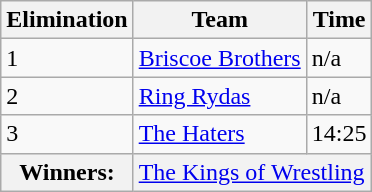<table class="wikitable" border="1">
<tr>
<th>Elimination</th>
<th>Team</th>
<th>Time</th>
</tr>
<tr>
<td>1</td>
<td><a href='#'>Briscoe Brothers</a></td>
<td>n/a</td>
</tr>
<tr>
<td>2</td>
<td><a href='#'>Ring Rydas</a></td>
<td>n/a</td>
</tr>
<tr>
<td>3</td>
<td><a href='#'>The Haters</a></td>
<td>14:25</td>
</tr>
<tr>
<th>Winners:</th>
<td colspan="5" bgcolor="#f2f2f2"><a href='#'>The Kings of Wrestling</a></td>
</tr>
</table>
